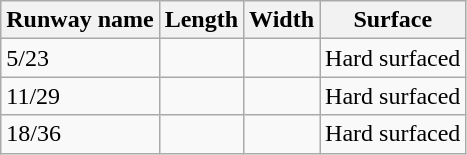<table class="wikitable">
<tr>
<th>Runway name</th>
<th>Length</th>
<th>Width</th>
<th>Surface</th>
</tr>
<tr>
<td>5/23</td>
<td></td>
<td></td>
<td>Hard surfaced</td>
</tr>
<tr>
<td>11/29</td>
<td></td>
<td></td>
<td>Hard surfaced</td>
</tr>
<tr>
<td>18/36</td>
<td></td>
<td></td>
<td>Hard surfaced</td>
</tr>
</table>
